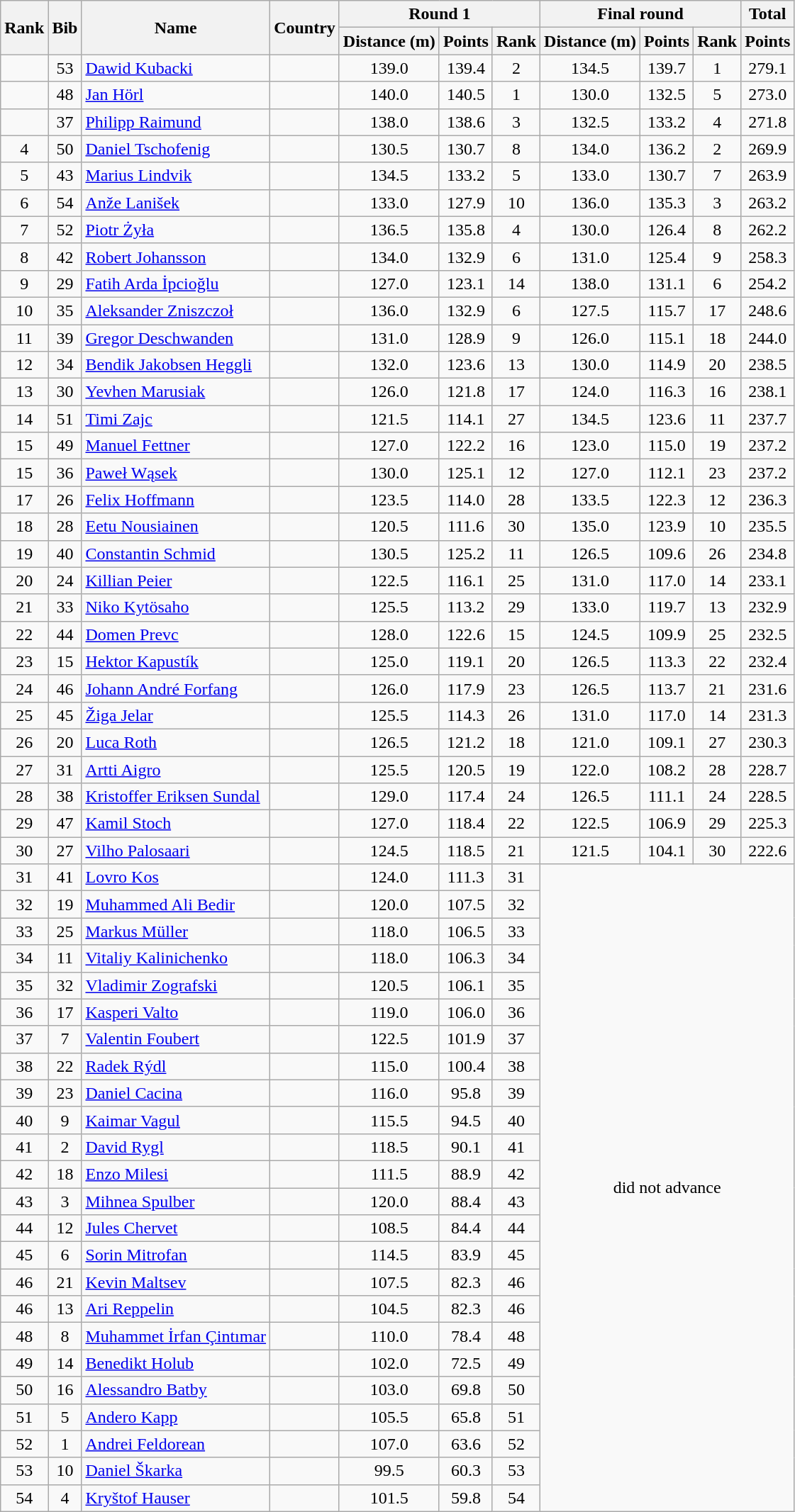<table class="wikitable sortable" style="text-align:center">
<tr>
<th rowspan=2>Rank</th>
<th rowspan=2>Bib</th>
<th rowspan=2>Name</th>
<th rowspan=2>Country</th>
<th colspan=3>Round 1</th>
<th colspan=3>Final round</th>
<th>Total</th>
</tr>
<tr>
<th>Distance (m)</th>
<th>Points</th>
<th>Rank</th>
<th>Distance (m)</th>
<th>Points</th>
<th>Rank</th>
<th>Points</th>
</tr>
<tr>
<td></td>
<td>53</td>
<td align=left><a href='#'>Dawid Kubacki</a></td>
<td align=left></td>
<td>139.0</td>
<td>139.4</td>
<td>2</td>
<td>134.5</td>
<td>139.7</td>
<td>1</td>
<td>279.1</td>
</tr>
<tr>
<td></td>
<td>48</td>
<td align=left><a href='#'>Jan Hörl</a></td>
<td align=left></td>
<td>140.0</td>
<td>140.5</td>
<td>1</td>
<td>130.0</td>
<td>132.5</td>
<td>5</td>
<td>273.0</td>
</tr>
<tr>
<td></td>
<td>37</td>
<td align=left><a href='#'>Philipp Raimund</a></td>
<td align=left></td>
<td>138.0</td>
<td>138.6</td>
<td>3</td>
<td>132.5</td>
<td>133.2</td>
<td>4</td>
<td>271.8</td>
</tr>
<tr>
<td>4</td>
<td>50</td>
<td align=left><a href='#'>Daniel Tschofenig</a></td>
<td align=left></td>
<td>130.5</td>
<td>130.7</td>
<td>8</td>
<td>134.0</td>
<td>136.2</td>
<td>2</td>
<td>269.9</td>
</tr>
<tr>
<td>5</td>
<td>43</td>
<td align=left><a href='#'>Marius Lindvik</a></td>
<td align=left></td>
<td>134.5</td>
<td>133.2</td>
<td>5</td>
<td>133.0</td>
<td>130.7</td>
<td>7</td>
<td>263.9</td>
</tr>
<tr>
<td>6</td>
<td>54</td>
<td align=left><a href='#'>Anže Lanišek</a></td>
<td align=left></td>
<td>133.0</td>
<td>127.9</td>
<td>10</td>
<td>136.0</td>
<td>135.3</td>
<td>3</td>
<td>263.2</td>
</tr>
<tr>
<td>7</td>
<td>52</td>
<td align=left><a href='#'>Piotr Żyła</a></td>
<td align=left></td>
<td>136.5</td>
<td>135.8</td>
<td>4</td>
<td>130.0</td>
<td>126.4</td>
<td>8</td>
<td>262.2</td>
</tr>
<tr>
<td>8</td>
<td>42</td>
<td align=left><a href='#'>Robert Johansson</a></td>
<td align=left></td>
<td>134.0</td>
<td>132.9</td>
<td>6</td>
<td>131.0</td>
<td>125.4</td>
<td>9</td>
<td>258.3</td>
</tr>
<tr>
<td>9</td>
<td>29</td>
<td align=left><a href='#'>Fatih Arda İpcioğlu</a></td>
<td align=left></td>
<td>127.0</td>
<td>123.1</td>
<td>14</td>
<td>138.0</td>
<td>131.1</td>
<td>6</td>
<td>254.2</td>
</tr>
<tr>
<td>10</td>
<td>35</td>
<td align=left><a href='#'>Aleksander Zniszczoł</a></td>
<td align=left></td>
<td>136.0</td>
<td>132.9</td>
<td>6</td>
<td>127.5</td>
<td>115.7</td>
<td>17</td>
<td>248.6</td>
</tr>
<tr>
<td>11</td>
<td>39</td>
<td align=left><a href='#'>Gregor Deschwanden</a></td>
<td align=left></td>
<td>131.0</td>
<td>128.9</td>
<td>9</td>
<td>126.0</td>
<td>115.1</td>
<td>18</td>
<td>244.0</td>
</tr>
<tr>
<td>12</td>
<td>34</td>
<td align=left><a href='#'>Bendik Jakobsen Heggli</a></td>
<td align=left></td>
<td>132.0</td>
<td>123.6</td>
<td>13</td>
<td>130.0</td>
<td>114.9</td>
<td>20</td>
<td>238.5</td>
</tr>
<tr>
<td>13</td>
<td>30</td>
<td align=left><a href='#'>Yevhen Marusiak</a></td>
<td align=left></td>
<td>126.0</td>
<td>121.8</td>
<td>17</td>
<td>124.0</td>
<td>116.3</td>
<td>16</td>
<td>238.1</td>
</tr>
<tr>
<td>14</td>
<td>51</td>
<td align=left><a href='#'>Timi Zajc</a></td>
<td align=left></td>
<td>121.5</td>
<td>114.1</td>
<td>27</td>
<td>134.5</td>
<td>123.6</td>
<td>11</td>
<td>237.7</td>
</tr>
<tr>
<td>15</td>
<td>49</td>
<td align=left><a href='#'>Manuel Fettner</a></td>
<td align=left></td>
<td>127.0</td>
<td>122.2</td>
<td>16</td>
<td>123.0</td>
<td>115.0</td>
<td>19</td>
<td>237.2</td>
</tr>
<tr>
<td>15</td>
<td>36</td>
<td align=left><a href='#'>Paweł Wąsek</a></td>
<td align=left></td>
<td>130.0</td>
<td>125.1</td>
<td>12</td>
<td>127.0</td>
<td>112.1</td>
<td>23</td>
<td>237.2</td>
</tr>
<tr>
<td>17</td>
<td>26</td>
<td align=left><a href='#'>Felix Hoffmann</a></td>
<td align=left></td>
<td>123.5</td>
<td>114.0</td>
<td>28</td>
<td>133.5</td>
<td>122.3</td>
<td>12</td>
<td>236.3</td>
</tr>
<tr>
<td>18</td>
<td>28</td>
<td align=left><a href='#'>Eetu Nousiainen</a></td>
<td align=left></td>
<td>120.5</td>
<td>111.6</td>
<td>30</td>
<td>135.0</td>
<td>123.9</td>
<td>10</td>
<td>235.5</td>
</tr>
<tr>
<td>19</td>
<td>40</td>
<td align=left><a href='#'>Constantin Schmid</a></td>
<td align=left></td>
<td>130.5</td>
<td>125.2</td>
<td>11</td>
<td>126.5</td>
<td>109.6</td>
<td>26</td>
<td>234.8</td>
</tr>
<tr>
<td>20</td>
<td>24</td>
<td align=left><a href='#'>Killian Peier</a></td>
<td align=left></td>
<td>122.5</td>
<td>116.1</td>
<td>25</td>
<td>131.0</td>
<td>117.0</td>
<td>14</td>
<td>233.1</td>
</tr>
<tr>
<td>21</td>
<td>33</td>
<td align=left><a href='#'>Niko Kytösaho</a></td>
<td align=left></td>
<td>125.5</td>
<td>113.2</td>
<td>29</td>
<td>133.0</td>
<td>119.7</td>
<td>13</td>
<td>232.9</td>
</tr>
<tr>
<td>22</td>
<td>44</td>
<td align=left><a href='#'>Domen Prevc</a></td>
<td align=left></td>
<td>128.0</td>
<td>122.6</td>
<td>15</td>
<td>124.5</td>
<td>109.9</td>
<td>25</td>
<td>232.5</td>
</tr>
<tr>
<td>23</td>
<td>15</td>
<td align=left><a href='#'>Hektor Kapustík</a></td>
<td align=left></td>
<td>125.0</td>
<td>119.1</td>
<td>20</td>
<td>126.5</td>
<td>113.3</td>
<td>22</td>
<td>232.4</td>
</tr>
<tr>
<td>24</td>
<td>46</td>
<td align=left><a href='#'>Johann André Forfang</a></td>
<td align=left></td>
<td>126.0</td>
<td>117.9</td>
<td>23</td>
<td>126.5</td>
<td>113.7</td>
<td>21</td>
<td>231.6</td>
</tr>
<tr>
<td>25</td>
<td>45</td>
<td align=left><a href='#'>Žiga Jelar</a></td>
<td align=left></td>
<td>125.5</td>
<td>114.3</td>
<td>26</td>
<td>131.0</td>
<td>117.0</td>
<td>14</td>
<td>231.3</td>
</tr>
<tr>
<td>26</td>
<td>20</td>
<td align=left><a href='#'>Luca Roth</a></td>
<td align=left></td>
<td>126.5</td>
<td>121.2</td>
<td>18</td>
<td>121.0</td>
<td>109.1</td>
<td>27</td>
<td>230.3</td>
</tr>
<tr>
<td>27</td>
<td>31</td>
<td align=left><a href='#'>Artti Aigro</a></td>
<td align=left></td>
<td>125.5</td>
<td>120.5</td>
<td>19</td>
<td>122.0</td>
<td>108.2</td>
<td>28</td>
<td>228.7</td>
</tr>
<tr>
<td>28</td>
<td>38</td>
<td align=left><a href='#'>Kristoffer Eriksen Sundal</a></td>
<td align=left></td>
<td>129.0</td>
<td>117.4</td>
<td>24</td>
<td>126.5</td>
<td>111.1</td>
<td>24</td>
<td>228.5</td>
</tr>
<tr>
<td>29</td>
<td>47</td>
<td align=left><a href='#'>Kamil Stoch</a></td>
<td align=left></td>
<td>127.0</td>
<td>118.4</td>
<td>22</td>
<td>122.5</td>
<td>106.9</td>
<td>29</td>
<td>225.3</td>
</tr>
<tr>
<td>30</td>
<td>27</td>
<td align=left><a href='#'>Vilho Palosaari</a></td>
<td align=left></td>
<td>124.5</td>
<td>118.5</td>
<td>21</td>
<td>121.5</td>
<td>104.1</td>
<td>30</td>
<td>222.6</td>
</tr>
<tr>
<td>31</td>
<td>41</td>
<td align=left><a href='#'>Lovro Kos</a></td>
<td align=left></td>
<td>124.0</td>
<td>111.3</td>
<td>31</td>
<td colspan=4 rowspan=24>did not advance</td>
</tr>
<tr>
<td>32</td>
<td>19</td>
<td align=left><a href='#'>Muhammed Ali Bedir</a></td>
<td align=left></td>
<td>120.0</td>
<td>107.5</td>
<td>32</td>
</tr>
<tr>
<td>33</td>
<td>25</td>
<td align=left><a href='#'>Markus Müller</a></td>
<td align=left></td>
<td>118.0</td>
<td>106.5</td>
<td>33</td>
</tr>
<tr>
<td>34</td>
<td>11</td>
<td align=left><a href='#'>Vitaliy Kalinichenko</a></td>
<td align=left></td>
<td>118.0</td>
<td>106.3</td>
<td>34</td>
</tr>
<tr>
<td>35</td>
<td>32</td>
<td align=left><a href='#'>Vladimir Zografski</a></td>
<td align=left></td>
<td>120.5</td>
<td>106.1</td>
<td>35</td>
</tr>
<tr>
<td>36</td>
<td>17</td>
<td align=left><a href='#'>Kasperi Valto</a></td>
<td align=left></td>
<td>119.0</td>
<td>106.0</td>
<td>36</td>
</tr>
<tr>
<td>37</td>
<td>7</td>
<td align=left><a href='#'>Valentin Foubert</a></td>
<td align=left></td>
<td>122.5</td>
<td>101.9</td>
<td>37</td>
</tr>
<tr>
<td>38</td>
<td>22</td>
<td align=left><a href='#'>Radek Rýdl</a></td>
<td align=left></td>
<td>115.0</td>
<td>100.4</td>
<td>38</td>
</tr>
<tr>
<td>39</td>
<td>23</td>
<td align=left><a href='#'>Daniel Cacina</a></td>
<td align=left></td>
<td>116.0</td>
<td>95.8</td>
<td>39</td>
</tr>
<tr>
<td>40</td>
<td>9</td>
<td align=left><a href='#'>Kaimar Vagul</a></td>
<td align=left></td>
<td>115.5</td>
<td>94.5</td>
<td>40</td>
</tr>
<tr>
<td>41</td>
<td>2</td>
<td align=left><a href='#'>David Rygl</a></td>
<td align=left></td>
<td>118.5</td>
<td>90.1</td>
<td>41</td>
</tr>
<tr>
<td>42</td>
<td>18</td>
<td align=left><a href='#'>Enzo Milesi</a></td>
<td align=left></td>
<td>111.5</td>
<td>88.9</td>
<td>42</td>
</tr>
<tr>
<td>43</td>
<td>3</td>
<td align=left><a href='#'>Mihnea Spulber</a></td>
<td align=left></td>
<td>120.0</td>
<td>88.4</td>
<td>43</td>
</tr>
<tr>
<td>44</td>
<td>12</td>
<td align=left><a href='#'>Jules Chervet</a></td>
<td align=left></td>
<td>108.5</td>
<td>84.4</td>
<td>44</td>
</tr>
<tr>
<td>45</td>
<td>6</td>
<td align=left><a href='#'>Sorin Mitrofan</a></td>
<td align=left></td>
<td>114.5</td>
<td>83.9</td>
<td>45</td>
</tr>
<tr>
<td>46</td>
<td>21</td>
<td align=left><a href='#'>Kevin Maltsev</a></td>
<td align=left></td>
<td>107.5</td>
<td>82.3</td>
<td>46</td>
</tr>
<tr>
<td>46</td>
<td>13</td>
<td align=left><a href='#'>Ari Reppelin</a></td>
<td align=left></td>
<td>104.5</td>
<td>82.3</td>
<td>46</td>
</tr>
<tr>
<td>48</td>
<td>8</td>
<td align=left><a href='#'>Muhammet İrfan Çintımar</a></td>
<td align=left></td>
<td>110.0</td>
<td>78.4</td>
<td>48</td>
</tr>
<tr>
<td>49</td>
<td>14</td>
<td align=left><a href='#'>Benedikt Holub</a></td>
<td align=left></td>
<td>102.0</td>
<td>72.5</td>
<td>49</td>
</tr>
<tr>
<td>50</td>
<td>16</td>
<td align=left><a href='#'>Alessandro Batby</a></td>
<td align=left></td>
<td>103.0</td>
<td>69.8</td>
<td>50</td>
</tr>
<tr>
<td>51</td>
<td>5</td>
<td align=left><a href='#'>Andero Kapp</a></td>
<td align=left></td>
<td>105.5</td>
<td>65.8</td>
<td>51</td>
</tr>
<tr>
<td>52</td>
<td>1</td>
<td align=left><a href='#'>Andrei Feldorean</a></td>
<td align=left></td>
<td>107.0</td>
<td>63.6</td>
<td>52</td>
</tr>
<tr>
<td>53</td>
<td>10</td>
<td align=left><a href='#'>Daniel Škarka</a></td>
<td align=left></td>
<td>99.5</td>
<td>60.3</td>
<td>53</td>
</tr>
<tr>
<td>54</td>
<td>4</td>
<td align=left><a href='#'>Kryštof Hauser</a></td>
<td align=left></td>
<td>101.5</td>
<td>59.8</td>
<td>54</td>
</tr>
</table>
